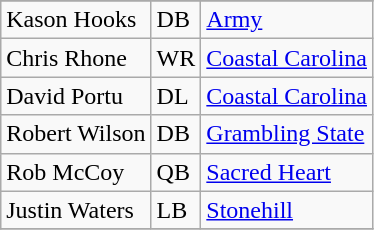<table class="wikitable">
<tr>
</tr>
<tr>
<td>Kason Hooks</td>
<td>DB</td>
<td><a href='#'>Army</a></td>
</tr>
<tr>
<td>Chris Rhone</td>
<td>WR</td>
<td><a href='#'>Coastal Carolina</a></td>
</tr>
<tr>
<td>David Portu</td>
<td>DL</td>
<td><a href='#'>Coastal Carolina</a></td>
</tr>
<tr>
<td>Robert Wilson</td>
<td>DB</td>
<td><a href='#'>Grambling State</a></td>
</tr>
<tr>
<td>Rob McCoy</td>
<td>QB</td>
<td><a href='#'>Sacred Heart</a></td>
</tr>
<tr>
<td>Justin Waters</td>
<td>LB</td>
<td><a href='#'>Stonehill</a></td>
</tr>
<tr>
</tr>
</table>
